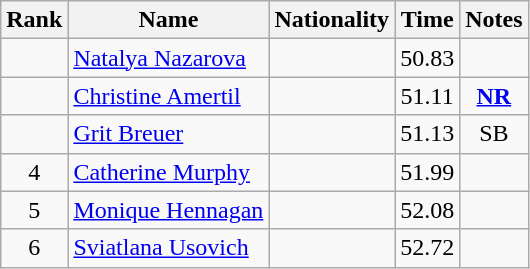<table class="wikitable sortable" style="text-align:center">
<tr>
<th>Rank</th>
<th>Name</th>
<th>Nationality</th>
<th>Time</th>
<th>Notes</th>
</tr>
<tr>
<td></td>
<td align="left"><a href='#'>Natalya Nazarova</a></td>
<td align=left></td>
<td>50.83</td>
<td></td>
</tr>
<tr>
<td></td>
<td align="left"><a href='#'>Christine Amertil</a></td>
<td align=left></td>
<td>51.11</td>
<td><strong><a href='#'>NR</a></strong></td>
</tr>
<tr>
<td></td>
<td align="left"><a href='#'>Grit Breuer</a></td>
<td align=left></td>
<td>51.13</td>
<td>SB</td>
</tr>
<tr>
<td>4</td>
<td align="left"><a href='#'>Catherine Murphy</a></td>
<td align=left></td>
<td>51.99</td>
<td></td>
</tr>
<tr>
<td>5</td>
<td align="left"><a href='#'>Monique Hennagan</a></td>
<td align=left></td>
<td>52.08</td>
<td></td>
</tr>
<tr>
<td>6</td>
<td align="left"><a href='#'>Sviatlana Usovich</a></td>
<td align=left></td>
<td>52.72</td>
<td></td>
</tr>
</table>
